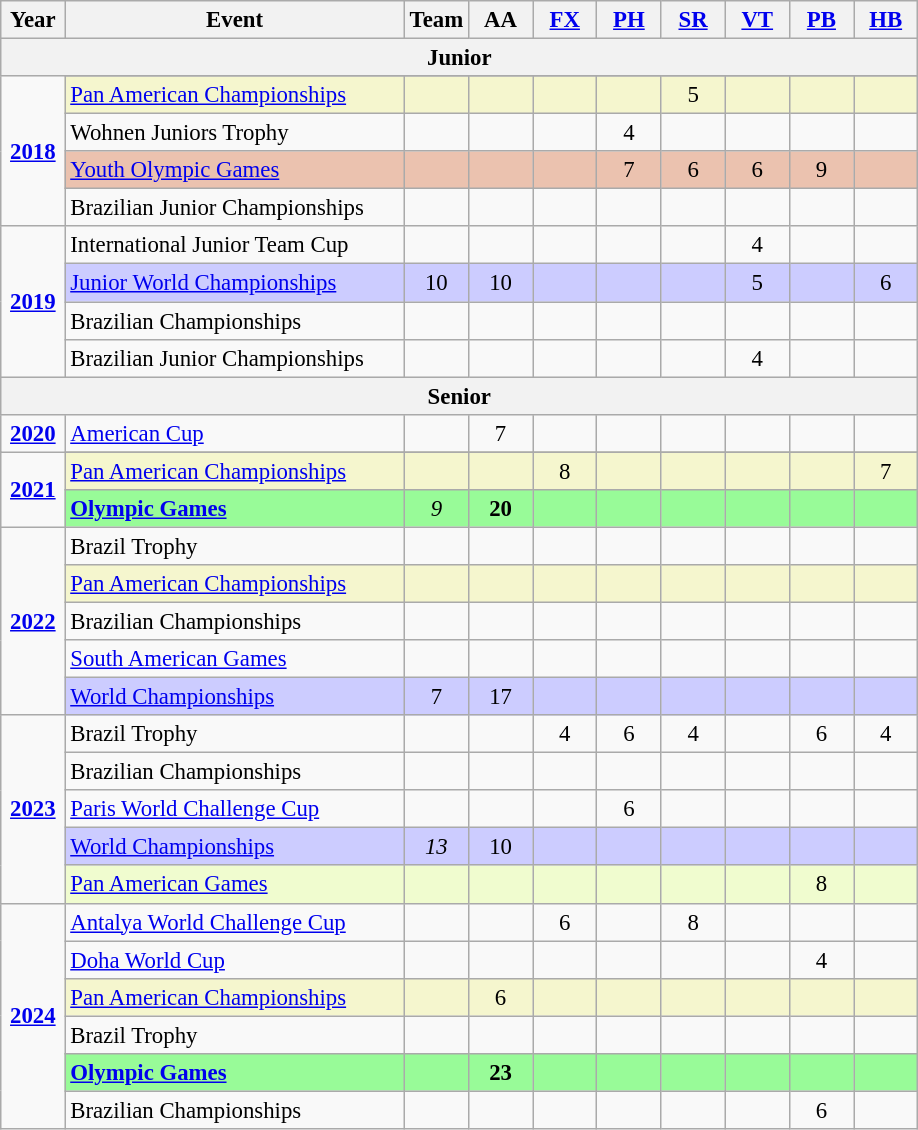<table class="wikitable sortable" style="text-align:center; font-size:95%;">
<tr>
<th width=7% class=unsortable>Year</th>
<th width=37% class=unsortable>Event</th>
<th width=7% class=unsortable>Team</th>
<th width=7% class=unsortable>AA</th>
<th width=7% class=unsortable><a href='#'>FX</a></th>
<th width=7% class=unsortable><a href='#'>PH</a></th>
<th width=7% class=unsortable><a href='#'>SR</a></th>
<th width=7% class=unsortable><a href='#'>VT</a></th>
<th width=7% class=unsortable><a href='#'>PB</a></th>
<th width=7% class=unsortable><a href='#'>HB</a></th>
</tr>
<tr>
<th colspan="10"><strong>Junior</strong></th>
</tr>
<tr>
<td rowspan="5"><strong><a href='#'>2018</a></strong></td>
</tr>
<tr bgcolor=#F5F6CE>
<td align=left><a href='#'>Pan American Championships</a></td>
<td></td>
<td></td>
<td></td>
<td></td>
<td>5</td>
<td></td>
<td></td>
<td></td>
</tr>
<tr>
<td align=left>Wohnen Juniors Trophy</td>
<td></td>
<td></td>
<td></td>
<td>4</td>
<td></td>
<td></td>
<td></td>
<td></td>
</tr>
<tr bgcolor=#EBC2AF>
<td align=left><a href='#'>Youth Olympic Games</a></td>
<td></td>
<td></td>
<td></td>
<td>7</td>
<td>6</td>
<td>6</td>
<td>9</td>
<td></td>
</tr>
<tr>
<td align=left>Brazilian Junior Championships</td>
<td></td>
<td></td>
<td></td>
<td></td>
<td></td>
<td></td>
<td></td>
<td></td>
</tr>
<tr>
<td rowspan="4"><strong><a href='#'>2019</a></strong></td>
<td align=left>International Junior Team Cup</td>
<td></td>
<td></td>
<td></td>
<td></td>
<td></td>
<td>4</td>
<td></td>
<td></td>
</tr>
<tr bgcolor=#CCCCFF>
<td align=left><a href='#'>Junior World Championships</a></td>
<td>10</td>
<td>10</td>
<td></td>
<td></td>
<td></td>
<td>5</td>
<td></td>
<td>6</td>
</tr>
<tr>
<td align=left>Brazilian Championships</td>
<td></td>
<td></td>
<td></td>
<td></td>
<td></td>
<td></td>
<td></td>
<td></td>
</tr>
<tr>
<td align=left>Brazilian Junior Championships</td>
<td></td>
<td></td>
<td></td>
<td></td>
<td></td>
<td>4</td>
<td></td>
<td></td>
</tr>
<tr>
<th colspan="10">Senior</th>
</tr>
<tr>
<td rowspan="1"><strong><a href='#'>2020</a></strong></td>
<td align=left><a href='#'>American Cup</a></td>
<td></td>
<td>7</td>
<td></td>
<td></td>
<td></td>
<td></td>
<td></td>
<td></td>
</tr>
<tr>
<td rowspan="3"><strong><a href='#'>2021</a></strong></td>
</tr>
<tr bgcolor=#F5F6CE>
<td align=left><a href='#'>Pan American Championships</a></td>
<td></td>
<td></td>
<td>8</td>
<td></td>
<td></td>
<td></td>
<td></td>
<td>7</td>
</tr>
<tr bgcolor=98FB98>
<td align="left"><strong><a href='#'>Olympic Games</a></strong></td>
<td><em>9</em></td>
<td><strong>20</strong></td>
<td></td>
<td></td>
<td></td>
<td></td>
<td></td>
<td></td>
</tr>
<tr>
<td rowspan="5"><strong><a href='#'>2022</a></strong></td>
<td align=left>Brazil Trophy</td>
<td></td>
<td></td>
<td></td>
<td></td>
<td></td>
<td></td>
<td></td>
<td></td>
</tr>
<tr bgcolor=#F5F6CE>
<td align=left><a href='#'>Pan American Championships</a></td>
<td></td>
<td></td>
<td></td>
<td></td>
<td></td>
<td></td>
<td></td>
<td></td>
</tr>
<tr>
<td align=left>Brazilian Championships</td>
<td></td>
<td></td>
<td></td>
<td></td>
<td></td>
<td></td>
<td></td>
<td></td>
</tr>
<tr>
<td align=left><a href='#'>South American Games</a></td>
<td></td>
<td></td>
<td></td>
<td></td>
<td></td>
<td></td>
<td></td>
<td></td>
</tr>
<tr bgcolor=#CCCCFF>
<td align=left><a href='#'>World Championships</a></td>
<td>7</td>
<td>17</td>
<td></td>
<td></td>
<td></td>
<td></td>
<td></td>
<td></td>
</tr>
<tr>
<td rowspan="5"><strong><a href='#'>2023</a></strong></td>
<td align=left>Brazil Trophy</td>
<td></td>
<td></td>
<td>4</td>
<td>6</td>
<td>4</td>
<td></td>
<td>6</td>
<td>4</td>
</tr>
<tr>
<td align=left>Brazilian Championships</td>
<td></td>
<td></td>
<td></td>
<td></td>
<td></td>
<td></td>
<td></td>
</tr>
<tr>
<td align=left><a href='#'>Paris World Challenge Cup</a></td>
<td></td>
<td></td>
<td></td>
<td>6</td>
<td></td>
<td></td>
<td></td>
<td></td>
</tr>
<tr bgcolor=#CCCCFF>
<td align=left><a href='#'>World Championships</a></td>
<td><em>13</em></td>
<td>10</td>
<td></td>
<td></td>
<td></td>
<td></td>
<td></td>
<td></td>
</tr>
<tr bgcolor=#f0fccf>
<td align=left><a href='#'>Pan American Games</a></td>
<td></td>
<td></td>
<td></td>
<td></td>
<td></td>
<td></td>
<td>8</td>
<td></td>
</tr>
<tr>
<td rowspan="6"><strong><a href='#'>2024</a></strong></td>
<td align=left><a href='#'>Antalya World Challenge Cup</a></td>
<td></td>
<td></td>
<td>6</td>
<td></td>
<td>8</td>
<td></td>
<td></td>
<td></td>
</tr>
<tr>
<td align=left><a href='#'>Doha World Cup</a></td>
<td></td>
<td></td>
<td></td>
<td></td>
<td></td>
<td></td>
<td>4</td>
<td></td>
</tr>
<tr bgcolor=#F5F6CE>
<td align=left><a href='#'>Pan American Championships</a></td>
<td></td>
<td>6</td>
<td></td>
<td></td>
<td></td>
<td></td>
<td></td>
<td></td>
</tr>
<tr>
<td align=left>Brazil Trophy</td>
<td></td>
<td></td>
<td></td>
<td></td>
<td></td>
<td></td>
<td></td>
</tr>
<tr bgcolor=98FB98>
<td align=left><strong><a href='#'>Olympic Games</a></strong></td>
<td></td>
<td><strong>23</strong></td>
<td></td>
<td></td>
<td></td>
<td></td>
<td></td>
<td></td>
</tr>
<tr>
<td align=left>Brazilian Championships</td>
<td></td>
<td></td>
<td></td>
<td></td>
<td></td>
<td></td>
<td>6</td>
<td></td>
</tr>
</table>
